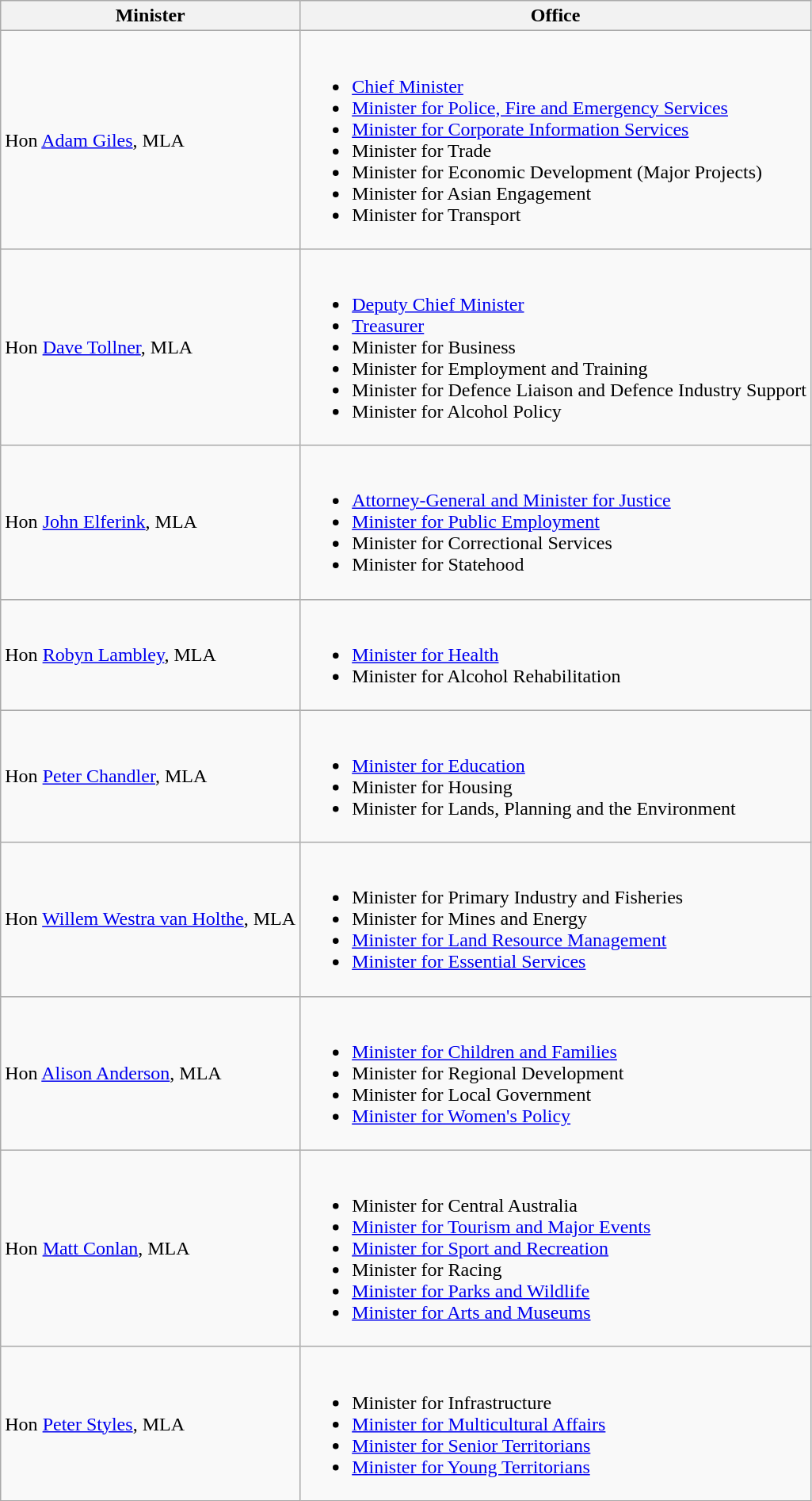<table class="wikitable">
<tr>
<th>Minister</th>
<th>Office</th>
</tr>
<tr>
<td>Hon <a href='#'>Adam Giles</a>, MLA</td>
<td><br><ul><li><a href='#'>Chief Minister</a></li><li><a href='#'>Minister for Police, Fire and Emergency Services</a></li><li><a href='#'>Minister for Corporate Information Services</a></li><li>Minister for Trade</li><li>Minister for Economic Development (Major Projects)</li><li>Minister for Asian Engagement</li><li>Minister for Transport</li></ul></td>
</tr>
<tr>
<td>Hon <a href='#'>Dave Tollner</a>, MLA</td>
<td><br><ul><li><a href='#'>Deputy Chief Minister</a></li><li><a href='#'>Treasurer</a></li><li>Minister for Business</li><li>Minister for Employment and Training</li><li>Minister for Defence Liaison and Defence Industry Support</li><li>Minister for Alcohol Policy</li></ul></td>
</tr>
<tr>
<td>Hon <a href='#'>John Elferink</a>, MLA</td>
<td><br><ul><li><a href='#'>Attorney-General and Minister for Justice</a></li><li><a href='#'>Minister for Public Employment</a></li><li>Minister for Correctional Services</li><li>Minister for Statehood</li></ul></td>
</tr>
<tr>
<td>Hon <a href='#'>Robyn Lambley</a>, MLA</td>
<td><br><ul><li><a href='#'>Minister for Health</a></li><li>Minister for Alcohol Rehabilitation</li></ul></td>
</tr>
<tr>
<td>Hon <a href='#'>Peter Chandler</a>, MLA</td>
<td><br><ul><li><a href='#'>Minister for Education</a></li><li>Minister for Housing</li><li>Minister for Lands, Planning and the Environment</li></ul></td>
</tr>
<tr>
<td>Hon <a href='#'>Willem Westra van Holthe</a>, MLA</td>
<td><br><ul><li>Minister for Primary Industry and Fisheries</li><li>Minister for Mines and Energy</li><li><a href='#'>Minister for Land Resource Management</a></li><li><a href='#'>Minister for Essential Services</a></li></ul></td>
</tr>
<tr>
<td>Hon <a href='#'>Alison Anderson</a>, MLA</td>
<td><br><ul><li><a href='#'>Minister for Children and Families</a></li><li>Minister for Regional Development</li><li>Minister for Local Government</li><li><a href='#'>Minister for Women's Policy</a></li></ul></td>
</tr>
<tr>
<td>Hon <a href='#'>Matt Conlan</a>, MLA</td>
<td><br><ul><li>Minister for Central Australia</li><li><a href='#'>Minister for Tourism and Major Events</a></li><li><a href='#'>Minister for Sport and Recreation</a></li><li>Minister for Racing</li><li><a href='#'>Minister for Parks and Wildlife</a></li><li><a href='#'>Minister for Arts and Museums</a></li></ul></td>
</tr>
<tr>
<td>Hon <a href='#'>Peter Styles</a>, MLA</td>
<td><br><ul><li>Minister for Infrastructure</li><li><a href='#'>Minister for Multicultural Affairs</a></li><li><a href='#'>Minister for Senior Territorians</a></li><li><a href='#'>Minister for Young Territorians</a></li></ul></td>
</tr>
</table>
